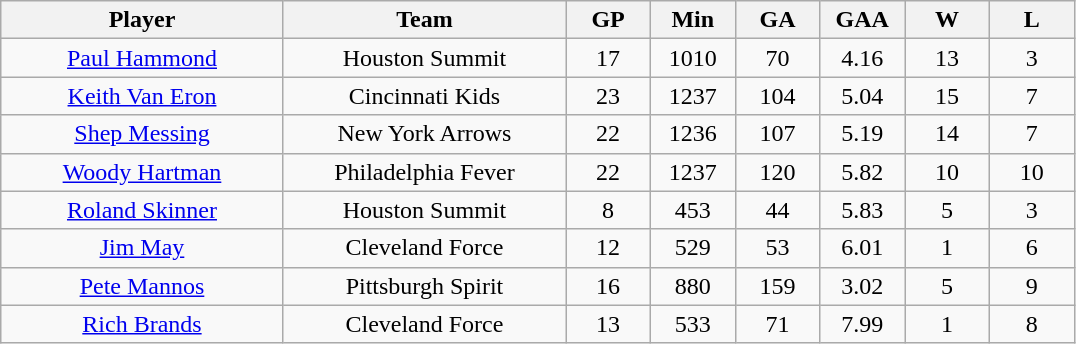<table class="wikitable">
<tr>
<th bgcolor="#DDDDFF" width="20%">Player</th>
<th bgcolor="#DDDDFF" width="20%">Team</th>
<th bgcolor="#DDDDFF" width="6%">GP</th>
<th bgcolor="#DDDDFF" width="6%">Min</th>
<th bgcolor="#DDDDFF" width="6%">GA</th>
<th bgcolor="#DDDDFF" width="6%">GAA</th>
<th bgcolor="#DDDDFF" width="6%">W</th>
<th bgcolor="#DDDDFF" width="6%">L</th>
</tr>
<tr align=center>
<td><a href='#'>Paul Hammond</a></td>
<td>Houston Summit</td>
<td>17</td>
<td>1010</td>
<td>70</td>
<td>4.16</td>
<td>13</td>
<td>3</td>
</tr>
<tr align=center>
<td><a href='#'>Keith Van Eron</a></td>
<td>Cincinnati Kids</td>
<td>23</td>
<td>1237</td>
<td>104</td>
<td>5.04</td>
<td>15</td>
<td>7</td>
</tr>
<tr align=center>
<td><a href='#'>Shep Messing</a></td>
<td>New York Arrows</td>
<td>22</td>
<td>1236</td>
<td>107</td>
<td>5.19</td>
<td>14</td>
<td>7</td>
</tr>
<tr align=center>
<td><a href='#'>Woody Hartman</a></td>
<td>Philadelphia Fever</td>
<td>22</td>
<td>1237</td>
<td>120</td>
<td>5.82</td>
<td>10</td>
<td>10</td>
</tr>
<tr align=center>
<td><a href='#'>Roland Skinner</a></td>
<td>Houston Summit</td>
<td>8</td>
<td>453</td>
<td>44</td>
<td>5.83</td>
<td>5</td>
<td>3</td>
</tr>
<tr align=center>
<td><a href='#'>Jim May</a></td>
<td>Cleveland Force</td>
<td>12</td>
<td>529</td>
<td>53</td>
<td>6.01</td>
<td>1</td>
<td>6</td>
</tr>
<tr align=center>
<td><a href='#'>Pete Mannos</a></td>
<td>Pittsburgh Spirit</td>
<td>16</td>
<td>880</td>
<td>159</td>
<td>3.02</td>
<td>5</td>
<td>9</td>
</tr>
<tr align=center>
<td><a href='#'>Rich Brands</a></td>
<td>Cleveland Force</td>
<td>13</td>
<td>533</td>
<td>71</td>
<td>7.99</td>
<td>1</td>
<td>8</td>
</tr>
</table>
